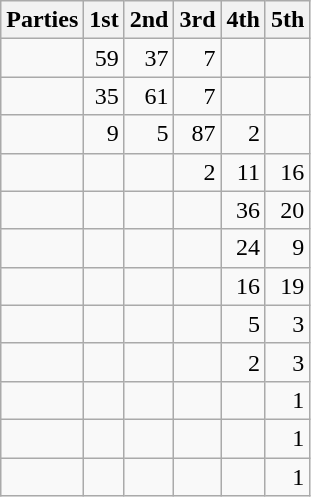<table class="wikitable" style="text-align:right;">
<tr>
<th style="text-align:left;">Parties</th>
<th>1st</th>
<th>2nd</th>
<th>3rd</th>
<th>4th</th>
<th>5th</th>
</tr>
<tr>
<td style="text-align:left;"></td>
<td>59</td>
<td>37</td>
<td>7</td>
<td></td>
<td></td>
</tr>
<tr>
<td style="text-align:left;"></td>
<td>35</td>
<td>61</td>
<td>7</td>
<td></td>
<td></td>
</tr>
<tr>
<td style="text-align:left;"></td>
<td>9</td>
<td>5</td>
<td>87</td>
<td>2</td>
<td></td>
</tr>
<tr>
<td style="text-align:left;"></td>
<td></td>
<td></td>
<td>2</td>
<td>11</td>
<td>16</td>
</tr>
<tr>
<td style="text-align:left;"></td>
<td></td>
<td></td>
<td></td>
<td>36</td>
<td>20</td>
</tr>
<tr>
<td style="text-align:left;"></td>
<td></td>
<td></td>
<td></td>
<td>24</td>
<td>9</td>
</tr>
<tr>
<td style="text-align:left;"></td>
<td></td>
<td></td>
<td></td>
<td>16</td>
<td>19</td>
</tr>
<tr>
<td style="text-align:left;"></td>
<td></td>
<td></td>
<td></td>
<td>5</td>
<td>3</td>
</tr>
<tr>
<td style="text-align:left;"></td>
<td></td>
<td></td>
<td></td>
<td>2</td>
<td>3</td>
</tr>
<tr>
<td style="text-align:left;"></td>
<td></td>
<td></td>
<td></td>
<td></td>
<td>1</td>
</tr>
<tr>
<td style="text-align:left;"></td>
<td></td>
<td></td>
<td></td>
<td></td>
<td>1</td>
</tr>
<tr>
<td style="text-align:left;"></td>
<td></td>
<td></td>
<td></td>
<td></td>
<td>1</td>
</tr>
</table>
